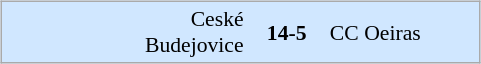<table width="100%" align=center>
<tr>
<td valign="top" width="50%"><br><table align=center cellpadding="3" cellspacing="0" style="background: #D0E7FF; border: 1px #aaa solid; border-collapse:collapse; font-size:95%;" width=320>
<tr style=font-size:95%>
<td align=center width=50></td>
<td width=85 align=right>Ceské Budejovice</td>
<td align=center width=40><strong>14-5</strong></td>
<td width=85>CC Oeiras</td>
</tr>
</table>
</td>
<td valign="top" width="50%"><br><table align=center cellpadding="3" cellspacing="0" width=320>
</table>
</td>
</tr>
</table>
